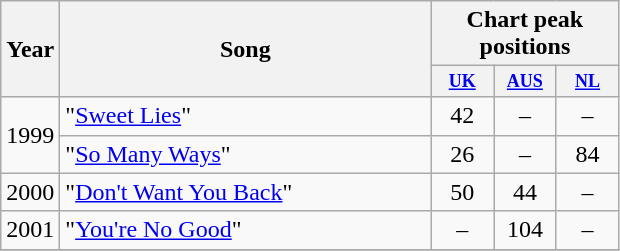<table class="wikitable">
<tr>
<th rowspan=2>Year</th>
<th style="width:240px;" rowspan=2>Song</th>
<th colspan=3>Chart peak positions</th>
</tr>
<tr>
<th style="width:3em;font-size:75%"><a href='#'>UK</a></th>
<th style="width:3em;font-size:75%"><a href='#'>AUS</a></th>
<th style="width:3em;font-size:75%;"><a href='#'>NL</a></th>
</tr>
<tr>
<td rowspan=2>1999</td>
<td>"<a href='#'>Sweet Lies</a>"</td>
<td style="text-align:center;">42</td>
<td style="text-align:center;">–</td>
<td style="text-align:center;">–</td>
</tr>
<tr>
<td>"<a href='#'>So Many Ways</a>"</td>
<td style="text-align:center;">26</td>
<td style="text-align:center;">–</td>
<td style="text-align:center;">84</td>
</tr>
<tr>
<td rowspan=1>2000</td>
<td>"<a href='#'>Don't Want You Back</a>"</td>
<td style="text-align:center;">50</td>
<td style="text-align:center;">44</td>
<td style="text-align:center;">–</td>
</tr>
<tr>
<td rowspan=1>2001</td>
<td>"<a href='#'>You're No Good</a>"</td>
<td style="text-align:center;">–</td>
<td style="text-align:center;">104</td>
<td style="text-align:center;">–</td>
</tr>
<tr>
</tr>
</table>
